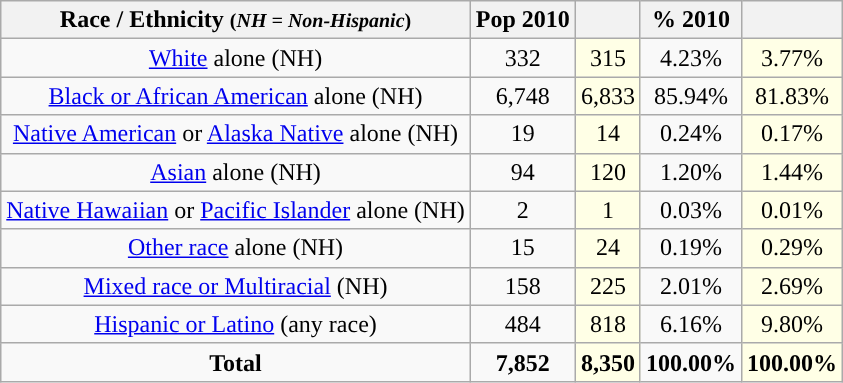<table class="wikitable" style="text-align:center;">
<tr>
<th>Race / Ethnicity <small>(<em>NH = Non-Hispanic</em>)</small></th>
<th>Pop 2010</th>
<th></th>
<th>% 2010</th>
<th></th>
</tr>
<tr>
<td><a href='#'>White</a> alone (NH)</td>
<td>332</td>
<td style='background: #ffffe6;'>315</td>
<td>4.23%</td>
<td style='background: #ffffe6;'>3.77%</td>
</tr>
<tr>
<td><a href='#'>Black or African American</a> alone (NH)</td>
<td>6,748</td>
<td style='background: #ffffe6;'>6,833</td>
<td>85.94%</td>
<td style='background: #ffffe6;'>81.83%</td>
</tr>
<tr>
<td><a href='#'>Native American</a> or <a href='#'>Alaska Native</a> alone (NH)</td>
<td>19</td>
<td style='background: #ffffe6;'>14</td>
<td>0.24%</td>
<td style='background: #ffffe6;'>0.17%</td>
</tr>
<tr>
<td><a href='#'>Asian</a> alone (NH)</td>
<td>94</td>
<td style='background: #ffffe6;'>120</td>
<td>1.20%</td>
<td style='background: #ffffe6;'>1.44%</td>
</tr>
<tr>
<td><a href='#'>Native Hawaiian</a> or <a href='#'>Pacific Islander</a> alone (NH)</td>
<td>2</td>
<td style='background: #ffffe6;'>1</td>
<td>0.03%</td>
<td style='background: #ffffe6;'>0.01%</td>
</tr>
<tr>
<td><a href='#'>Other race</a> alone (NH)</td>
<td>15</td>
<td style='background: #ffffe6;'>24</td>
<td>0.19%</td>
<td style='background: #ffffe6;'>0.29%</td>
</tr>
<tr>
<td><a href='#'>Mixed race or Multiracial</a> (NH)</td>
<td>158</td>
<td style='background: #ffffe6;'>225</td>
<td>2.01%</td>
<td style='background: #ffffe6;'>2.69%</td>
</tr>
<tr>
<td><a href='#'>Hispanic or Latino</a> (any race)</td>
<td>484</td>
<td style='background: #ffffe6;'>818</td>
<td>6.16%</td>
<td style='background: #ffffe6;'>9.80%</td>
</tr>
<tr>
<td><strong>Total</strong></td>
<td><strong>7,852</strong></td>
<td style='background: #ffffe6;'><strong>8,350</strong></td>
<td><strong>100.00%</strong></td>
<td style='background: #ffffe6;'><strong>100.00%</strong></td>
</tr>
</table>
